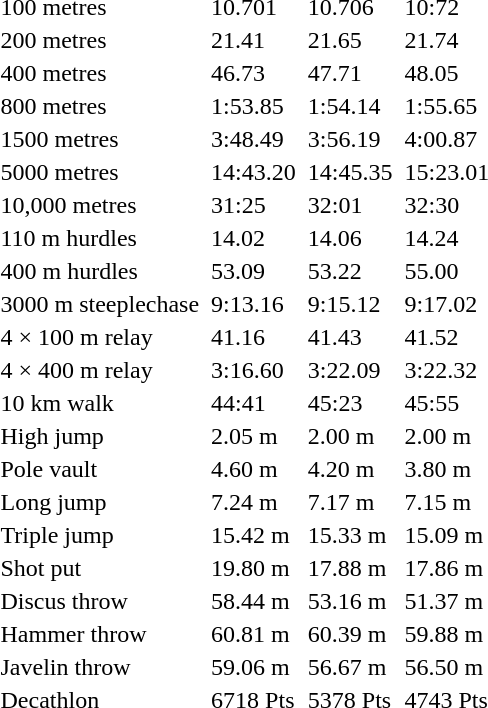<table>
<tr>
<td>100 metres</td>
<td></td>
<td>10.701</td>
<td></td>
<td>10.706</td>
<td></td>
<td>10:72</td>
</tr>
<tr>
<td>200 metres</td>
<td></td>
<td>21.41</td>
<td></td>
<td>21.65</td>
<td></td>
<td>21.74</td>
</tr>
<tr>
<td>400 metres</td>
<td></td>
<td>46.73</td>
<td></td>
<td>47.71</td>
<td></td>
<td>48.05</td>
</tr>
<tr>
<td>800 metres</td>
<td></td>
<td>1:53.85</td>
<td></td>
<td>1:54.14</td>
<td></td>
<td>1:55.65</td>
</tr>
<tr>
<td>1500 metres</td>
<td></td>
<td>3:48.49</td>
<td></td>
<td>3:56.19</td>
<td></td>
<td>4:00.87</td>
</tr>
<tr>
<td>5000 metres</td>
<td></td>
<td>14:43.20</td>
<td></td>
<td>14:45.35</td>
<td></td>
<td>15:23.01</td>
</tr>
<tr>
<td>10,000 metres</td>
<td></td>
<td>31:25</td>
<td></td>
<td>32:01</td>
<td></td>
<td>32:30</td>
</tr>
<tr>
<td>110 m hurdles</td>
<td></td>
<td>14.02</td>
<td></td>
<td>14.06</td>
<td></td>
<td>14.24</td>
</tr>
<tr>
<td>400 m hurdles</td>
<td></td>
<td>53.09</td>
<td></td>
<td>53.22</td>
<td></td>
<td>55.00</td>
</tr>
<tr>
<td>3000 m steeplechase</td>
<td></td>
<td>9:13.16</td>
<td></td>
<td>9:15.12</td>
<td></td>
<td>9:17.02</td>
</tr>
<tr>
<td>4 × 100 m relay</td>
<td></td>
<td>41.16</td>
<td></td>
<td>41.43</td>
<td></td>
<td>41.52</td>
</tr>
<tr>
<td>4 × 400 m relay</td>
<td></td>
<td>3:16.60</td>
<td></td>
<td>3:22.09</td>
<td></td>
<td>3:22.32</td>
</tr>
<tr>
<td>10 km walk</td>
<td></td>
<td>44:41</td>
<td></td>
<td>45:23</td>
<td></td>
<td>45:55</td>
</tr>
<tr>
<td>High jump</td>
<td></td>
<td>2.05 m</td>
<td></td>
<td>2.00 m</td>
<td></td>
<td>2.00 m</td>
</tr>
<tr>
<td>Pole vault</td>
<td></td>
<td>4.60 m</td>
<td></td>
<td>4.20 m</td>
<td></td>
<td>3.80 m</td>
</tr>
<tr>
<td>Long jump</td>
<td></td>
<td>7.24 m</td>
<td></td>
<td>7.17 m</td>
<td></td>
<td>7.15 m</td>
</tr>
<tr>
<td>Triple jump</td>
<td></td>
<td>15.42 m</td>
<td></td>
<td>15.33 m</td>
<td></td>
<td>15.09 m</td>
</tr>
<tr>
<td>Shot put</td>
<td></td>
<td>19.80 m</td>
<td></td>
<td>17.88 m</td>
<td></td>
<td>17.86 m</td>
</tr>
<tr>
<td>Discus throw</td>
<td></td>
<td>58.44 m</td>
<td></td>
<td>53.16 m</td>
<td></td>
<td>51.37 m</td>
</tr>
<tr>
<td>Hammer throw</td>
<td></td>
<td>60.81 m</td>
<td></td>
<td>60.39 m</td>
<td></td>
<td>59.88 m</td>
</tr>
<tr>
<td>Javelin throw</td>
<td></td>
<td>59.06 m</td>
<td></td>
<td>56.67 m</td>
<td></td>
<td>56.50 m</td>
</tr>
<tr>
<td>Decathlon</td>
<td></td>
<td>6718 Pts</td>
<td></td>
<td>5378 Pts</td>
<td></td>
<td>4743 Pts</td>
</tr>
</table>
